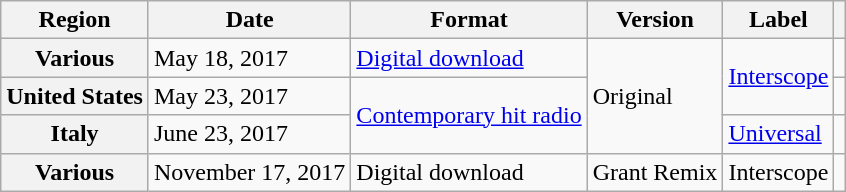<table class="wikitable sortable plainrowheaders">
<tr>
<th>Region</th>
<th>Date</th>
<th>Format</th>
<th>Version</th>
<th>Label</th>
<th></th>
</tr>
<tr>
<th scope="row">Various</th>
<td>May 18, 2017</td>
<td><a href='#'>Digital download</a></td>
<td rowspan="3">Original</td>
<td rowspan="2"><a href='#'>Interscope</a></td>
<td style="text-align:center;"></td>
</tr>
<tr>
<th scope="row">United States</th>
<td>May 23, 2017</td>
<td rowspan="2"><a href='#'>Contemporary hit radio</a></td>
<td style="text-align:center;"></td>
</tr>
<tr>
<th scope="row">Italy</th>
<td>June 23, 2017</td>
<td><a href='#'>Universal</a></td>
<td style="text-align:center;"></td>
</tr>
<tr>
<th scope="row">Various</th>
<td>November 17, 2017</td>
<td>Digital download</td>
<td>Grant Remix</td>
<td>Interscope</td>
<td style="text-align:center;"></td>
</tr>
</table>
